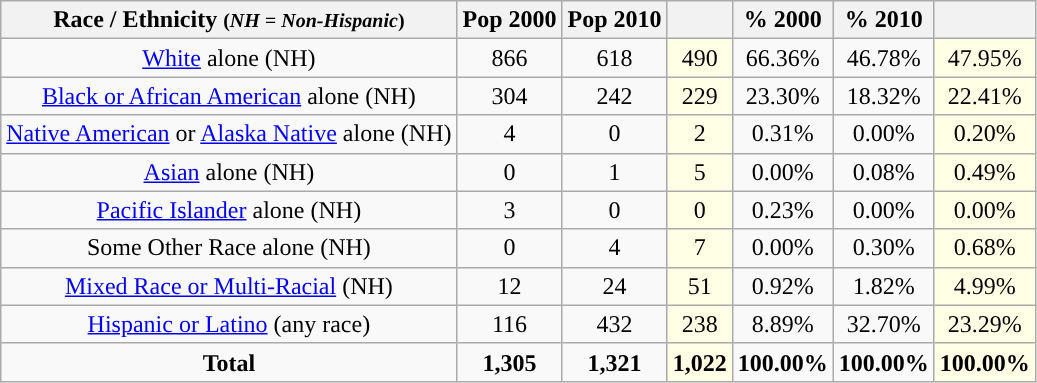<table class="wikitable" style="text-align:center;">
<tr>
<th>Race / Ethnicity <small>(<em>NH = Non-Hispanic</em>)</small></th>
<th>Pop 2000</th>
<th>Pop 2010</th>
<th></th>
<th>% 2000</th>
<th>% 2010</th>
<th></th>
</tr>
<tr>
<td><a href='#'>White</a> alone (NH)</td>
<td>866</td>
<td>618</td>
<td style='background: #ffffe6;'>490</td>
<td>66.36%</td>
<td>46.78%</td>
<td style='background: #ffffe6;'>47.95%</td>
</tr>
<tr>
<td><a href='#'>Black or African American</a> alone (NH)</td>
<td>304</td>
<td>242</td>
<td style='background: #ffffe6;'>229</td>
<td>23.30%</td>
<td>18.32%</td>
<td style='background: #ffffe6;'>22.41%</td>
</tr>
<tr>
<td><a href='#'>Native American</a> or <a href='#'>Alaska Native</a> alone (NH)</td>
<td>4</td>
<td>0</td>
<td style='background: #ffffe6;'>2</td>
<td>0.31%</td>
<td>0.00%</td>
<td style='background: #ffffe6;'>0.20%</td>
</tr>
<tr>
<td><a href='#'>Asian</a> alone (NH)</td>
<td>0</td>
<td>1</td>
<td style='background: #ffffe6;'>5</td>
<td>0.00%</td>
<td>0.08%</td>
<td style='background: #ffffe6;'>0.49%</td>
</tr>
<tr>
<td><a href='#'>Pacific Islander</a> alone (NH)</td>
<td>3</td>
<td>0</td>
<td style='background: #ffffe6;'>0</td>
<td>0.23%</td>
<td>0.00%</td>
<td style='background: #ffffe6;'>0.00%</td>
</tr>
<tr>
<td>Some Other Race alone (NH)</td>
<td>0</td>
<td>4</td>
<td style='background: #ffffe6;'>7</td>
<td>0.00%</td>
<td>0.30%</td>
<td style='background: #ffffe6;'>0.68%</td>
</tr>
<tr>
<td><a href='#'>Mixed Race or Multi-Racial</a> (NH)</td>
<td>12</td>
<td>24</td>
<td style='background: #ffffe6;'>51</td>
<td>0.92%</td>
<td>1.82%</td>
<td style='background: #ffffe6;'>4.99%</td>
</tr>
<tr>
<td><a href='#'>Hispanic or Latino</a> (any race)</td>
<td>116</td>
<td>432</td>
<td style='background: #ffffe6;'>238</td>
<td>8.89%</td>
<td>32.70%</td>
<td style='background: #ffffe6;'>23.29%</td>
</tr>
<tr>
<td><strong>Total</strong></td>
<td><strong>1,305</strong></td>
<td><strong>1,321</strong></td>
<td style='background: #ffffe6;'><strong>1,022</strong></td>
<td><strong>100.00%</strong></td>
<td><strong>100.00%</strong></td>
<td style='background: #ffffe6;'><strong>100.00%</strong></td>
</tr>
</table>
